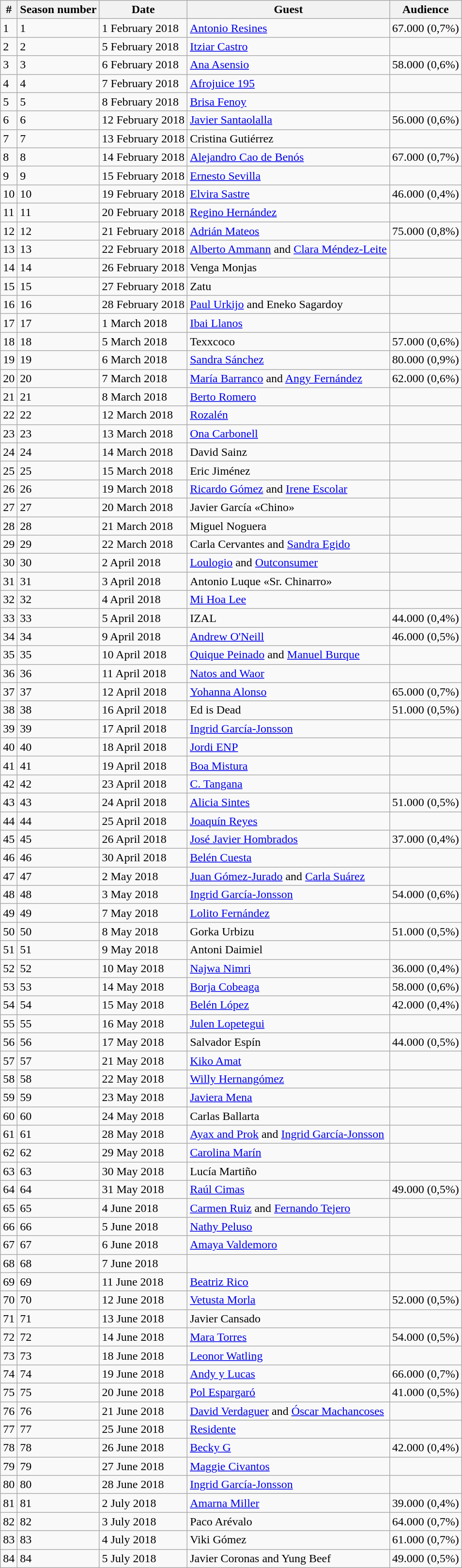<table class="wikitable">
<tr>
<th>#</th>
<th>Season number</th>
<th>Date</th>
<th>Guest</th>
<th>Audience</th>
</tr>
<tr>
<td>1</td>
<td>1</td>
<td>1 February 2018</td>
<td><a href='#'>Antonio Resines</a></td>
<td>67.000 (0,7%)</td>
</tr>
<tr>
<td>2</td>
<td>2</td>
<td>5 February 2018</td>
<td><a href='#'>Itziar Castro</a></td>
<td></td>
</tr>
<tr>
<td>3</td>
<td>3</td>
<td>6 February 2018</td>
<td><a href='#'>Ana Asensio</a></td>
<td>58.000 (0,6%)</td>
</tr>
<tr>
<td>4</td>
<td>4</td>
<td>7 February 2018</td>
<td><a href='#'>Afrojuice 195</a></td>
<td></td>
</tr>
<tr>
<td>5</td>
<td>5</td>
<td>8 February 2018</td>
<td><a href='#'>Brisa Fenoy</a></td>
<td></td>
</tr>
<tr>
<td>6</td>
<td>6</td>
<td>12 February 2018</td>
<td><a href='#'>Javier Santaolalla</a></td>
<td>56.000 (0,6%)</td>
</tr>
<tr>
<td>7</td>
<td>7</td>
<td>13 February 2018</td>
<td>Cristina Gutiérrez </td>
<td></td>
</tr>
<tr>
<td>8</td>
<td>8</td>
<td>14 February 2018</td>
<td><a href='#'>Alejandro Cao de Benós</a></td>
<td>67.000 (0,7%)</td>
</tr>
<tr>
<td>9</td>
<td>9</td>
<td>15 February 2018</td>
<td><a href='#'>Ernesto Sevilla</a></td>
<td></td>
</tr>
<tr>
<td>10</td>
<td>10</td>
<td>19 February 2018</td>
<td><a href='#'>Elvira Sastre</a></td>
<td>46.000 (0,4%)</td>
</tr>
<tr>
<td>11</td>
<td>11</td>
<td>20 February 2018</td>
<td><a href='#'>Regino Hernández</a></td>
<td></td>
</tr>
<tr>
<td>12</td>
<td>12</td>
<td>21 February 2018</td>
<td><a href='#'>Adrián Mateos</a></td>
<td>75.000 (0,8%)</td>
</tr>
<tr>
<td>13</td>
<td>13</td>
<td>22 February 2018</td>
<td><a href='#'>Alberto Ammann</a> and <a href='#'>Clara Méndez-Leite</a></td>
<td></td>
</tr>
<tr>
<td>14</td>
<td>14</td>
<td>26 February 2018</td>
<td>Venga Monjas</td>
<td></td>
</tr>
<tr>
<td>15</td>
<td>15</td>
<td>27 February 2018</td>
<td>Zatu</td>
<td></td>
</tr>
<tr>
<td>16</td>
<td>16</td>
<td>28 February 2018</td>
<td><a href='#'>Paul Urkijo</a> and Eneko Sagardoy</td>
<td></td>
</tr>
<tr>
<td>17</td>
<td>17</td>
<td>1 March 2018</td>
<td><a href='#'>Ibai Llanos</a></td>
<td></td>
</tr>
<tr>
<td>18</td>
<td>18</td>
<td>5 March 2018</td>
<td>Texxcoco</td>
<td>57.000 (0,6%)</td>
</tr>
<tr>
<td>19</td>
<td>19</td>
<td>6 March 2018</td>
<td><a href='#'>Sandra Sánchez</a></td>
<td>80.000 (0,9%)</td>
</tr>
<tr>
<td>20</td>
<td>20</td>
<td>7 March 2018</td>
<td><a href='#'>María Barranco</a> and <a href='#'>Angy Fernández</a></td>
<td>62.000 (0,6%)</td>
</tr>
<tr>
<td>21</td>
<td>21</td>
<td>8 March 2018</td>
<td><a href='#'>Berto Romero</a></td>
<td></td>
</tr>
<tr>
<td>22</td>
<td>22</td>
<td>12 March 2018</td>
<td><a href='#'>Rozalén</a></td>
<td></td>
</tr>
<tr>
<td>23</td>
<td>23</td>
<td>13 March 2018</td>
<td><a href='#'>Ona Carbonell</a></td>
<td></td>
</tr>
<tr>
<td>24</td>
<td>24</td>
<td>14 March 2018</td>
<td>David Sainz</td>
<td></td>
</tr>
<tr>
<td>25</td>
<td>25</td>
<td>15 March 2018</td>
<td>Eric Jiménez</td>
<td></td>
</tr>
<tr>
<td>26</td>
<td>26</td>
<td>19 March 2018</td>
<td><a href='#'>Ricardo Gómez</a> and <a href='#'>Irene Escolar</a></td>
<td></td>
</tr>
<tr>
<td>27</td>
<td>27</td>
<td>20 March 2018</td>
<td>Javier García «Chino»</td>
<td></td>
</tr>
<tr>
<td>28</td>
<td>28</td>
<td>21 March 2018</td>
<td>Miguel Noguera</td>
<td></td>
</tr>
<tr>
<td>29</td>
<td>29</td>
<td>22 March 2018</td>
<td>Carla Cervantes and <a href='#'>Sandra Egido</a></td>
<td></td>
</tr>
<tr>
<td>30</td>
<td>30</td>
<td>2 April 2018</td>
<td><a href='#'>Loulogio</a> and <a href='#'>Outconsumer</a></td>
<td></td>
</tr>
<tr>
<td>31</td>
<td>31</td>
<td>3 April 2018</td>
<td>Antonio Luque «Sr. Chinarro»</td>
<td></td>
</tr>
<tr>
<td>32</td>
<td>32</td>
<td>4 April 2018</td>
<td><a href='#'>Mi Hoa Lee</a></td>
<td></td>
</tr>
<tr>
<td>33</td>
<td>33</td>
<td>5 April 2018</td>
<td>IZAL</td>
<td>44.000 (0,4%)</td>
</tr>
<tr>
<td>34</td>
<td>34</td>
<td>9 April 2018</td>
<td><a href='#'>Andrew O'Neill</a></td>
<td>46.000 (0,5%)</td>
</tr>
<tr>
<td>35</td>
<td>35</td>
<td>10 April 2018</td>
<td><a href='#'>Quique Peinado</a> and <a href='#'>Manuel Burque</a></td>
<td></td>
</tr>
<tr>
<td>36</td>
<td>36</td>
<td>11 April 2018</td>
<td><a href='#'>Natos and Waor</a></td>
<td></td>
</tr>
<tr>
<td>37</td>
<td>37</td>
<td>12 April 2018</td>
<td><a href='#'>Yohanna Alonso</a></td>
<td>65.000 (0,7%)</td>
</tr>
<tr>
<td>38</td>
<td>38</td>
<td>16 April 2018</td>
<td>Ed is Dead</td>
<td>51.000 (0,5%)</td>
</tr>
<tr>
<td>39</td>
<td>39</td>
<td>17 April 2018</td>
<td><a href='#'>Ingrid García-Jonsson</a></td>
<td></td>
</tr>
<tr>
<td>40</td>
<td>40</td>
<td>18 April 2018</td>
<td><a href='#'>Jordi ENP</a></td>
<td></td>
</tr>
<tr>
<td>41</td>
<td>41</td>
<td>19 April 2018</td>
<td><a href='#'>Boa Mistura</a></td>
<td></td>
</tr>
<tr>
<td>42</td>
<td>42</td>
<td>23 April 2018</td>
<td><a href='#'>C. Tangana</a></td>
<td></td>
</tr>
<tr>
<td>43</td>
<td>43</td>
<td>24 April 2018</td>
<td><a href='#'>Alicia Sintes</a></td>
<td>51.000 (0,5%)</td>
</tr>
<tr>
<td>44</td>
<td>44</td>
<td>25 April 2018</td>
<td><a href='#'>Joaquín Reyes</a></td>
<td></td>
</tr>
<tr>
<td>45</td>
<td>45</td>
<td>26 April 2018</td>
<td><a href='#'>José Javier Hombrados</a></td>
<td>37.000 (0,4%)</td>
</tr>
<tr>
<td>46</td>
<td>46</td>
<td>30 April 2018</td>
<td><a href='#'>Belén Cuesta</a></td>
<td></td>
</tr>
<tr>
<td>47</td>
<td>47</td>
<td>2 May 2018</td>
<td><a href='#'>Juan Gómez-Jurado</a> and <a href='#'>Carla Suárez</a></td>
<td></td>
</tr>
<tr>
<td>48</td>
<td>48</td>
<td>3 May 2018</td>
<td><a href='#'>Ingrid García-Jonsson</a></td>
<td>54.000 (0,6%)</td>
</tr>
<tr>
<td>49</td>
<td>49</td>
<td>7 May 2018</td>
<td><a href='#'>Lolito Fernández</a></td>
<td></td>
</tr>
<tr>
<td>50</td>
<td>50</td>
<td>8 May 2018</td>
<td>Gorka Urbizu</td>
<td>51.000 (0,5%)</td>
</tr>
<tr>
<td>51</td>
<td>51</td>
<td>9 May 2018</td>
<td>Antoni Daimiel</td>
<td></td>
</tr>
<tr>
<td>52</td>
<td>52</td>
<td>10 May 2018</td>
<td><a href='#'>Najwa Nimri</a></td>
<td>36.000 (0,4%)</td>
</tr>
<tr>
<td>53</td>
<td>53</td>
<td>14 May 2018</td>
<td><a href='#'>Borja Cobeaga</a></td>
<td>58.000 (0,6%)</td>
</tr>
<tr>
<td>54</td>
<td>54</td>
<td>15 May 2018</td>
<td><a href='#'>Belén López</a></td>
<td>42.000 (0,4%)</td>
</tr>
<tr>
<td>55</td>
<td>55</td>
<td>16 May 2018</td>
<td><a href='#'>Julen Lopetegui</a></td>
<td></td>
</tr>
<tr>
<td>56</td>
<td>56</td>
<td>17 May 2018</td>
<td>Salvador Espín</td>
<td>44.000 (0,5%)</td>
</tr>
<tr>
<td>57</td>
<td>57</td>
<td>21 May 2018</td>
<td><a href='#'>Kiko Amat</a></td>
<td></td>
</tr>
<tr>
<td>58</td>
<td>58</td>
<td>22 May 2018</td>
<td><a href='#'>Willy Hernangómez</a></td>
<td></td>
</tr>
<tr>
<td>59</td>
<td>59</td>
<td>23 May 2018</td>
<td><a href='#'>Javiera Mena</a></td>
<td></td>
</tr>
<tr>
<td>60</td>
<td>60</td>
<td>24 May 2018</td>
<td>Carlas Ballarta</td>
<td></td>
</tr>
<tr>
<td>61</td>
<td>61</td>
<td>28 May 2018</td>
<td><a href='#'>Ayax and Prok</a> and <a href='#'>Ingrid García-Jonsson</a></td>
<td></td>
</tr>
<tr>
<td>62</td>
<td>62</td>
<td>29 May 2018</td>
<td><a href='#'>Carolina Marín</a></td>
<td></td>
</tr>
<tr>
<td>63</td>
<td>63</td>
<td>30 May 2018</td>
<td>Lucía Martiño</td>
<td></td>
</tr>
<tr>
<td>64</td>
<td>64</td>
<td>31 May 2018</td>
<td><a href='#'>Raúl Cimas</a></td>
<td>49.000 (0,5%)</td>
</tr>
<tr>
<td>65</td>
<td>65</td>
<td>4 June 2018</td>
<td><a href='#'>Carmen Ruiz</a> and <a href='#'>Fernando Tejero</a></td>
<td></td>
</tr>
<tr>
<td>66</td>
<td>66</td>
<td>5 June 2018</td>
<td><a href='#'>Nathy Peluso</a></td>
<td></td>
</tr>
<tr>
<td>67</td>
<td>67</td>
<td>6 June 2018</td>
<td><a href='#'>Amaya Valdemoro</a></td>
<td></td>
</tr>
<tr>
<td>68</td>
<td>68</td>
<td>7 June 2018</td>
<td></td>
<td></td>
</tr>
<tr>
<td>69</td>
<td>69</td>
<td>11 June 2018</td>
<td><a href='#'>Beatriz Rico</a></td>
<td></td>
</tr>
<tr>
<td>70</td>
<td>70</td>
<td>12 June 2018</td>
<td><a href='#'>Vetusta Morla</a></td>
<td>52.000 (0,5%)</td>
</tr>
<tr>
<td>71</td>
<td>71</td>
<td>13 June 2018</td>
<td>Javier Cansado</td>
<td></td>
</tr>
<tr>
<td>72</td>
<td>72</td>
<td>14 June 2018</td>
<td><a href='#'>Mara Torres</a></td>
<td>54.000 (0,5%)</td>
</tr>
<tr>
<td>73</td>
<td>73</td>
<td>18 June 2018</td>
<td><a href='#'>Leonor Watling</a></td>
<td></td>
</tr>
<tr>
<td>74</td>
<td>74</td>
<td>19 June 2018</td>
<td><a href='#'>Andy y Lucas</a></td>
<td>66.000 (0,7%)</td>
</tr>
<tr>
<td>75</td>
<td>75</td>
<td>20 June 2018</td>
<td><a href='#'>Pol Espargaró</a></td>
<td>41.000 (0,5%)</td>
</tr>
<tr>
<td>76</td>
<td>76</td>
<td>21 June 2018</td>
<td><a href='#'>David Verdaguer</a> and <a href='#'>Óscar Machancoses</a></td>
<td></td>
</tr>
<tr>
<td>77</td>
<td>77</td>
<td>25 June 2018</td>
<td><a href='#'>Residente</a></td>
<td></td>
</tr>
<tr>
<td>78</td>
<td>78</td>
<td>26 June 2018</td>
<td><a href='#'>Becky G</a></td>
<td>42.000 (0,4%)</td>
</tr>
<tr>
<td>79</td>
<td>79</td>
<td>27 June 2018</td>
<td><a href='#'>Maggie Civantos</a></td>
<td></td>
</tr>
<tr>
<td>80</td>
<td>80</td>
<td>28 June 2018</td>
<td><a href='#'>Ingrid García-Jonsson</a></td>
<td></td>
</tr>
<tr>
<td>81</td>
<td>81</td>
<td>2 July 2018</td>
<td><a href='#'>Amarna Miller</a></td>
<td>39.000 (0,4%)</td>
</tr>
<tr>
<td>82</td>
<td>82</td>
<td>3 July 2018</td>
<td>Paco Arévalo</td>
<td>64.000 (0,7%)</td>
</tr>
<tr>
<td>83</td>
<td>83</td>
<td>4 July 2018</td>
<td>Viki Gómez</td>
<td>61.000 (0,7%)</td>
</tr>
<tr>
<td>84</td>
<td>84</td>
<td>5 July 2018</td>
<td>Javier Coronas and Yung Beef</td>
<td>49.000 (0,5%)</td>
</tr>
</table>
